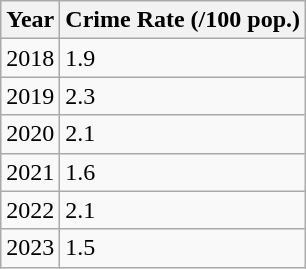<table class="wikitable">
<tr>
<th>Year</th>
<th>Crime Rate (/100 pop.)</th>
</tr>
<tr>
<td>2018</td>
<td>1.9</td>
</tr>
<tr>
<td>2019</td>
<td>2.3</td>
</tr>
<tr>
<td>2020</td>
<td>2.1</td>
</tr>
<tr>
<td>2021</td>
<td>1.6</td>
</tr>
<tr>
<td>2022</td>
<td>2.1</td>
</tr>
<tr>
<td>2023</td>
<td>1.5</td>
</tr>
</table>
